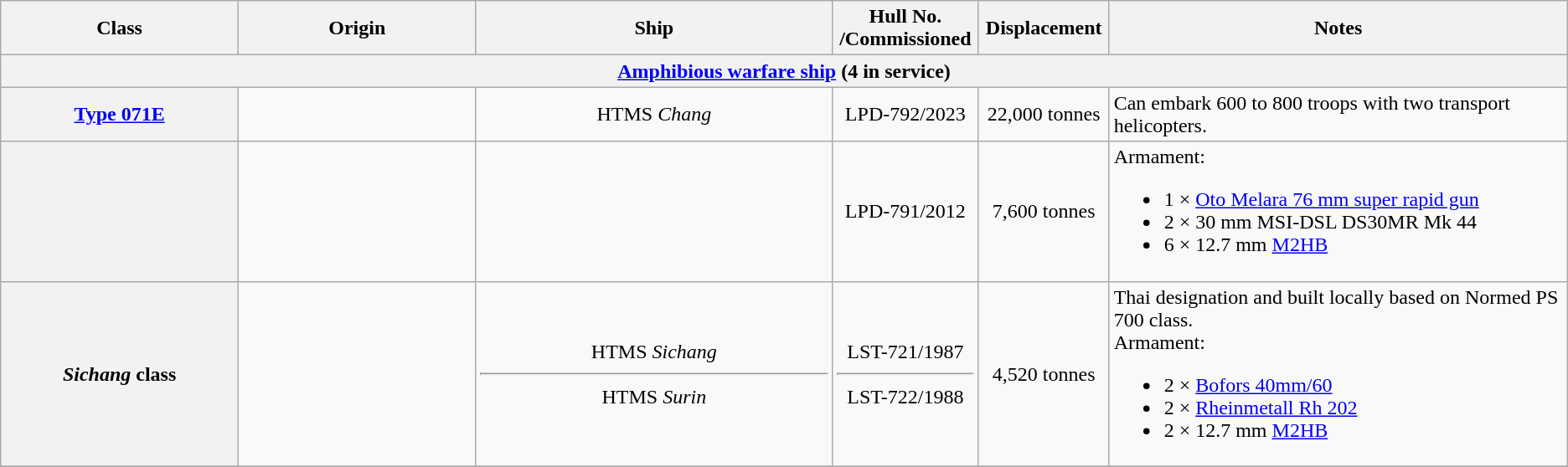<table class="wikitable">
<tr>
<th style="text-align:centre; width:14%;">Class</th>
<th style="text-align:centre; width:14%;">Origin</th>
<th style="text-align:centre; width:21%;">Ship</th>
<th style="text-align:center; width:4%;">Hull No.<br>/Commissioned</th>
<th style="text-align:centre; width:4%;">Displacement</th>
<th style="text-align:centre; width:27%;">Notes</th>
</tr>
<tr>
<th colspan="7"><a href='#'>Amphibious warfare ship</a> (4 in service)</th>
</tr>
<tr>
<th style="text-align:centre;"><a href='#'>Type 071E</a></th>
<td></td>
<td ! style="text-align:center;">HTMS <em>Chang</em></td>
<td ! style="text-align:center;">LPD-792/2023</td>
<td ! style="text-align:center;">22,000 tonnes</td>
<td>Can embark 600 to 800 troops with two transport helicopters.</td>
</tr>
<tr>
<th style="text-align:centre;"></th>
<td></td>
<td ! style="text-align:center;"></td>
<td ! style="text-align:center;">LPD-791/2012</td>
<td ! style="text-align:center;">7,600 tonnes</td>
<td>Armament:<br><ul><li>1 × <a href='#'>Oto Melara 76 mm super rapid gun</a></li><li>2 × 30 mm MSI-DSL DS30MR Mk 44</li><li>6 × 12.7 mm <a href='#'>M2HB</a></li></ul></td>
</tr>
<tr>
<th style="text-align:centre;middle;"><em>Sichang</em> class</th>
<td></td>
<td ! style="text-align:center;">HTMS <em>Sichang</em> <hr>HTMS <em>Surin</em></td>
<td ! style="text-align:center;">LST-721/1987 <hr>LST-722/1988</td>
<td ! style="text-align:center;">4,520 tonnes</td>
<td>Thai designation and built locally based on Normed PS 700 class.<br>Armament:<ul><li>2 × <a href='#'>Bofors 40mm/60</a></li><li>2 × <a href='#'>Rheinmetall Rh 202</a></li><li>2 × 12.7 mm <a href='#'>M2HB</a></li></ul></td>
</tr>
<tr>
</tr>
</table>
